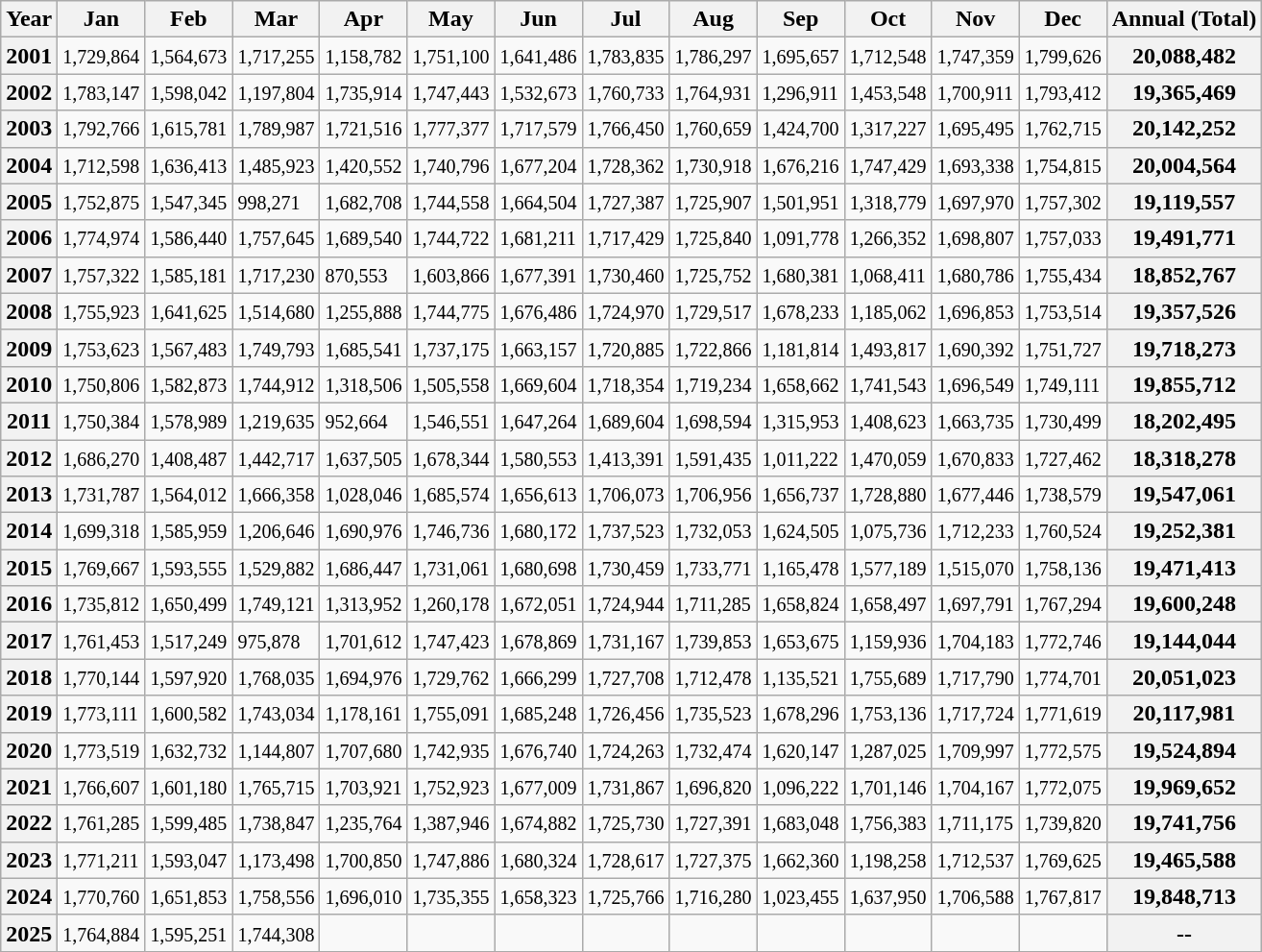<table class="wikitable">
<tr>
<th>Year</th>
<th>Jan</th>
<th>Feb</th>
<th>Mar</th>
<th>Apr</th>
<th>May</th>
<th>Jun</th>
<th>Jul</th>
<th>Aug</th>
<th>Sep</th>
<th>Oct</th>
<th>Nov</th>
<th>Dec</th>
<th>Annual (Total)</th>
</tr>
<tr>
<th>2001</th>
<td><small>1,729,864</small></td>
<td><small>1,564,673</small></td>
<td><small>1,717,255</small></td>
<td><small>1,158,782</small></td>
<td><small>1,751,100</small></td>
<td><small>1,641,486</small></td>
<td><small>1,783,835</small></td>
<td><small>1,786,297</small></td>
<td><small>1,695,657</small></td>
<td><small>1,712,548</small></td>
<td><small>1,747,359</small></td>
<td><small>1,799,626</small></td>
<th>20,088,482</th>
</tr>
<tr>
<th>2002</th>
<td><small>1,783,147</small></td>
<td><small>1,598,042</small></td>
<td><small>1,197,804</small></td>
<td><small>1,735,914</small></td>
<td><small>1,747,443</small></td>
<td><small>1,532,673</small></td>
<td><small>1,760,733</small></td>
<td><small>1,764,931</small></td>
<td><small>1,296,911</small></td>
<td><small>1,453,548</small></td>
<td><small>1,700,911</small></td>
<td><small>1,793,412</small></td>
<th>19,365,469</th>
</tr>
<tr>
<th>2003</th>
<td><small>1,792,766</small></td>
<td><small>1,615,781</small></td>
<td><small>1,789,987</small></td>
<td><small>1,721,516</small></td>
<td><small>1,777,377</small></td>
<td><small>1,717,579</small></td>
<td><small>1,766,450</small></td>
<td><small>1,760,659</small></td>
<td><small>1,424,700</small></td>
<td><small>1,317,227</small></td>
<td><small>1,695,495</small></td>
<td><small>1,762,715</small></td>
<th>20,142,252</th>
</tr>
<tr>
<th>2004</th>
<td><small>1,712,598</small></td>
<td><small>1,636,413</small></td>
<td><small>1,485,923</small></td>
<td><small>1,420,552</small></td>
<td><small>1,740,796</small></td>
<td><small>1,677,204</small></td>
<td><small>1,728,362</small></td>
<td><small>1,730,918</small></td>
<td><small>1,676,216</small></td>
<td><small>1,747,429</small></td>
<td><small>1,693,338</small></td>
<td><small>1,754,815</small></td>
<th>20,004,564</th>
</tr>
<tr>
<th>2005</th>
<td><small>1,752,875</small></td>
<td><small>1,547,345</small></td>
<td><small>998,271</small></td>
<td><small>1,682,708</small></td>
<td><small>1,744,558</small></td>
<td><small>1,664,504</small></td>
<td><small>1,727,387</small></td>
<td><small>1,725,907</small></td>
<td><small>1,501,951</small></td>
<td><small>1,318,779</small></td>
<td><small>1,697,970</small></td>
<td><small>1,757,302</small></td>
<th>19,119,557</th>
</tr>
<tr>
<th>2006</th>
<td><small>1,774,974</small></td>
<td><small>1,586,440</small></td>
<td><small>1,757,645</small></td>
<td><small>1,689,540</small></td>
<td><small>1,744,722</small></td>
<td><small>1,681,211</small></td>
<td><small>1,717,429</small></td>
<td><small>1,725,840</small></td>
<td><small>1,091,778</small></td>
<td><small>1,266,352</small></td>
<td><small>1,698,807</small></td>
<td><small>1,757,033</small></td>
<th>19,491,771</th>
</tr>
<tr>
<th>2007</th>
<td><small>1,757,322</small></td>
<td><small>1,585,181</small></td>
<td><small>1,717,230</small></td>
<td><small>870,553</small></td>
<td><small>1,603,866</small></td>
<td><small>1,677,391</small></td>
<td><small>1,730,460</small></td>
<td><small>1,725,752</small></td>
<td><small>1,680,381</small></td>
<td><small>1,068,411</small></td>
<td><small>1,680,786</small></td>
<td><small>1,755,434</small></td>
<th>18,852,767</th>
</tr>
<tr>
<th>2008</th>
<td><small>1,755,923</small></td>
<td><small>1,641,625</small></td>
<td><small>1,514,680</small></td>
<td><small>1,255,888</small></td>
<td><small>1,744,775</small></td>
<td><small>1,676,486</small></td>
<td><small>1,724,970</small></td>
<td><small>1,729,517</small></td>
<td><small>1,678,233</small></td>
<td><small>1,185,062</small></td>
<td><small>1,696,853</small></td>
<td><small>1,753,514</small></td>
<th>19,357,526</th>
</tr>
<tr>
<th>2009</th>
<td><small>1,753,623</small></td>
<td><small>1,567,483</small></td>
<td><small>1,749,793</small></td>
<td><small>1,685,541</small></td>
<td><small>1,737,175</small></td>
<td><small>1,663,157</small></td>
<td><small>1,720,885</small></td>
<td><small>1,722,866</small></td>
<td><small>1,181,814</small></td>
<td><small>1,493,817</small></td>
<td><small>1,690,392</small></td>
<td><small>1,751,727</small></td>
<th>19,718,273</th>
</tr>
<tr>
<th>2010</th>
<td><small>1,750,806</small></td>
<td><small>1,582,873</small></td>
<td><small>1,744,912</small></td>
<td><small>1,318,506</small></td>
<td><small>1,505,558</small></td>
<td><small>1,669,604</small></td>
<td><small>1,718,354</small></td>
<td><small>1,719,234</small></td>
<td><small>1,658,662</small></td>
<td><small>1,741,543</small></td>
<td><small>1,696,549</small></td>
<td><small>1,749,111</small></td>
<th>19,855,712</th>
</tr>
<tr>
<th>2011</th>
<td><small>1,750,384</small></td>
<td><small>1,578,989</small></td>
<td><small>1,219,635</small></td>
<td><small>952,664</small></td>
<td><small>1,546,551</small></td>
<td><small>1,647,264</small></td>
<td><small>1,689,604</small></td>
<td><small>1,698,594</small></td>
<td><small>1,315,953</small></td>
<td><small>1,408,623</small></td>
<td><small>1,663,735</small></td>
<td><small>1,730,499</small></td>
<th>18,202,495</th>
</tr>
<tr>
<th>2012</th>
<td><small>1,686,270</small></td>
<td><small>1,408,487</small></td>
<td><small>1,442,717</small></td>
<td><small>1,637,505</small></td>
<td><small>1,678,344</small></td>
<td><small>1,580,553</small></td>
<td><small>1,413,391</small></td>
<td><small>1,591,435</small></td>
<td><small>1,011,222</small></td>
<td><small>1,470,059</small></td>
<td><small>1,670,833</small></td>
<td><small>1,727,462</small></td>
<th>18,318,278</th>
</tr>
<tr>
<th>2013</th>
<td><small>1,731,787</small></td>
<td><small>1,564,012</small></td>
<td><small>1,666,358</small></td>
<td><small>1,028,046</small></td>
<td><small>1,685,574</small></td>
<td><small>1,656,613</small></td>
<td><small>1,706,073</small></td>
<td><small>1,706,956</small></td>
<td><small>1,656,737</small></td>
<td><small>1,728,880</small></td>
<td><small>1,677,446</small></td>
<td><small>1,738,579</small></td>
<th>19,547,061</th>
</tr>
<tr>
<th>2014</th>
<td><small>1,699,318</small></td>
<td><small>1,585,959</small></td>
<td><small>1,206,646</small></td>
<td><small>1,690,976</small></td>
<td><small>1,746,736</small></td>
<td><small>1,680,172</small></td>
<td><small>1,737,523</small></td>
<td><small>1,732,053</small></td>
<td><small>1,624,505</small></td>
<td><small>1,075,736</small></td>
<td><small>1,712,233</small></td>
<td><small>1,760,524</small></td>
<th>19,252,381</th>
</tr>
<tr>
<th>2015</th>
<td><small>1,769,667</small></td>
<td><small>1,593,555</small></td>
<td><small>1,529,882</small></td>
<td><small>1,686,447</small></td>
<td><small>1,731,061</small></td>
<td><small>1,680,698</small></td>
<td><small>1,730,459</small></td>
<td><small>1,733,771</small></td>
<td><small>1,165,478</small></td>
<td><small>1,577,189</small></td>
<td><small>1,515,070</small></td>
<td><small>1,758,136</small></td>
<th>19,471,413</th>
</tr>
<tr>
<th>2016</th>
<td><small>1,735,812</small></td>
<td><small>1,650,499</small></td>
<td><small>1,749,121</small></td>
<td><small>1,313,952</small></td>
<td><small>1,260,178</small></td>
<td><small>1,672,051</small></td>
<td><small>1,724,944</small></td>
<td><small>1,711,285</small></td>
<td><small>1,658,824</small></td>
<td><small>1,658,497</small></td>
<td><small>1,697,791</small></td>
<td><small>1,767,294</small></td>
<th>19,600,248</th>
</tr>
<tr>
<th>2017</th>
<td><small>1,761,453</small></td>
<td><small>1,517,249</small></td>
<td><small>975,878</small></td>
<td><small>1,701,612</small></td>
<td><small>1,747,423</small></td>
<td><small>1,678,869</small></td>
<td><small>1,731,167</small></td>
<td><small>1,739,853</small></td>
<td><small>1,653,675</small></td>
<td><small>1,159,936</small></td>
<td><small>1,704,183</small></td>
<td><small>1,772,746</small></td>
<th>19,144,044</th>
</tr>
<tr>
<th>2018</th>
<td><small>1,770,144</small></td>
<td><small>1,597,920</small></td>
<td><small>1,768,035</small></td>
<td><small>1,694,976</small></td>
<td><small>1,729,762</small></td>
<td><small>1,666,299</small></td>
<td><small>1,727,708</small></td>
<td><small>1,712,478</small></td>
<td><small>1,135,521</small></td>
<td><small>1,755,689</small></td>
<td><small>1,717,790</small></td>
<td><small>1,774,701</small></td>
<th>20,051,023</th>
</tr>
<tr>
<th>2019</th>
<td><small>1,773,111</small></td>
<td><small>1,600,582</small></td>
<td><small>1,743,034</small></td>
<td><small>1,178,161</small></td>
<td><small>1,755,091</small></td>
<td><small>1,685,248</small></td>
<td><small>1,726,456</small></td>
<td><small>1,735,523</small></td>
<td><small>1,678,296</small></td>
<td><small>1,753,136</small></td>
<td><small>1,717,724</small></td>
<td><small>1,771,619</small></td>
<th>20,117,981</th>
</tr>
<tr>
<th>2020</th>
<td><small>1,773,519</small></td>
<td><small>1,632,732</small></td>
<td><small>1,144,807</small></td>
<td><small>1,707,680</small></td>
<td><small>1,742,935</small></td>
<td><small>1,676,740</small></td>
<td><small>1,724,263</small></td>
<td><small>1,732,474</small></td>
<td><small>1,620,147</small></td>
<td><small>1,287,025</small></td>
<td><small>1,709,997</small></td>
<td><small>1,772,575</small></td>
<th>19,524,894</th>
</tr>
<tr>
<th>2021</th>
<td><small>1,766,607</small></td>
<td><small>1,601,180</small></td>
<td><small>1,765,715</small></td>
<td><small>1,703,921</small></td>
<td><small>1,752,923</small></td>
<td><small>1,677,009</small></td>
<td><small>1,731,867</small></td>
<td><small>1,696,820</small></td>
<td><small>1,096,222</small></td>
<td><small>1,701,146</small></td>
<td><small>1,704,167</small></td>
<td><small>1,772,075</small></td>
<th>19,969,652</th>
</tr>
<tr>
<th>2022</th>
<td><small>1,761,285</small></td>
<td><small>1,599,485</small></td>
<td><small>1,738,847</small></td>
<td><small>1,235,764</small></td>
<td><small>1,387,946</small></td>
<td><small>1,674,882</small></td>
<td><small>1,725,730</small></td>
<td><small>1,727,391</small></td>
<td><small>1,683,048</small></td>
<td><small>1,756,383</small></td>
<td><small>1,711,175</small></td>
<td><small>1,739,820</small></td>
<th>19,741,756</th>
</tr>
<tr>
<th>2023</th>
<td><small>1,771,211</small></td>
<td><small>1,593,047</small></td>
<td><small>1,173,498</small></td>
<td><small>1,700,850</small></td>
<td><small>1,747,886</small></td>
<td><small>1,680,324</small></td>
<td><small>1,728,617</small></td>
<td><small>1,727,375</small></td>
<td><small>1,662,360</small></td>
<td><small>1,198,258</small></td>
<td><small>1,712,537</small></td>
<td><small>1,769,625</small></td>
<th>19,465,588</th>
</tr>
<tr>
<th>2024</th>
<td><small>1,770,760</small></td>
<td><small>1,651,853</small></td>
<td><small>1,758,556</small></td>
<td><small>1,696,010</small></td>
<td><small>1,735,355</small></td>
<td><small>1,658,323</small></td>
<td><small>1,725,766</small></td>
<td><small>1,716,280</small></td>
<td><small>1,023,455</small></td>
<td><small>1,637,950</small></td>
<td><small>1,706,588</small></td>
<td><small>1,767,817</small></td>
<th>19,848,713</th>
</tr>
<tr>
<th>2025</th>
<td><small>1,764,884</small></td>
<td><small>1,595,251</small></td>
<td><small>1,744,308</small></td>
<td><small></small></td>
<td><small></small></td>
<td><small></small></td>
<td><small></small></td>
<td><small></small></td>
<td><small></small></td>
<td><small></small></td>
<td><small></small></td>
<td><small></small></td>
<th>--</th>
</tr>
<tr>
</tr>
</table>
